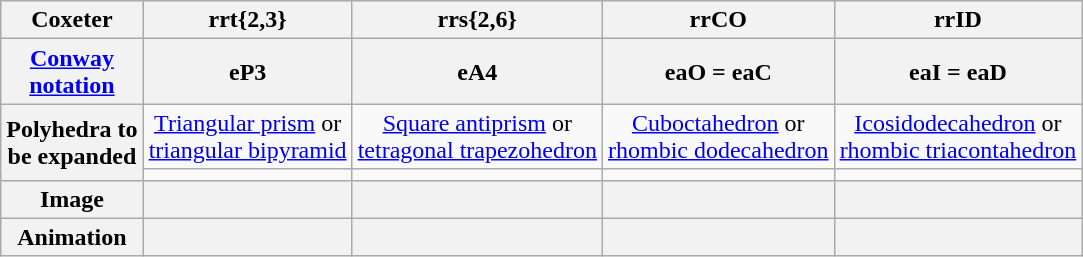<table class=wikitable>
<tr>
<th>Coxeter</th>
<th>rrt{2,3}</th>
<th>rrs{2,6}</th>
<th>rrCO</th>
<th>rrID</th>
</tr>
<tr>
<th><a href='#'>Conway<br>notation</a></th>
<th>eP3</th>
<th>eA4</th>
<th>eaO = eaC</th>
<th>eaI = eaD</th>
</tr>
<tr align=center>
<th rowspan=2>Polyhedra to<br>be expanded</th>
<td><a href='#'>Triangular prism</a> or<br><a href='#'>triangular bipyramid</a></td>
<td><a href='#'>Square antiprism</a> or<br><a href='#'>tetragonal trapezohedron</a></td>
<td><a href='#'>Cuboctahedron</a> or<br><a href='#'>rhombic dodecahedron</a></td>
<td><a href='#'>Icosidodecahedron</a> or<br><a href='#'>rhombic triacontahedron</a></td>
</tr>
<tr align=center>
<td></td>
<td></td>
<td></td>
<td></td>
</tr>
<tr>
<th>Image</th>
<th></th>
<th></th>
<th></th>
<th></th>
</tr>
<tr>
<th>Animation</th>
<th></th>
<th></th>
<th></th>
<th></th>
</tr>
</table>
